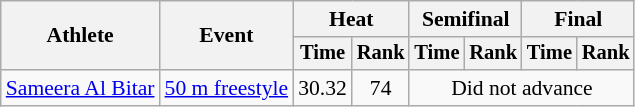<table class=wikitable style="font-size:90%">
<tr>
<th rowspan="2">Athlete</th>
<th rowspan="2">Event</th>
<th colspan="2">Heat</th>
<th colspan="2">Semifinal</th>
<th colspan="2">Final</th>
</tr>
<tr style="font-size:95%">
<th>Time</th>
<th>Rank</th>
<th>Time</th>
<th>Rank</th>
<th>Time</th>
<th>Rank</th>
</tr>
<tr align=center>
<td align=left><a href='#'>Sameera Al Bitar</a></td>
<td align=left><a href='#'>50 m freestyle</a></td>
<td>30.32</td>
<td>74</td>
<td colspan=4>Did not advance</td>
</tr>
</table>
